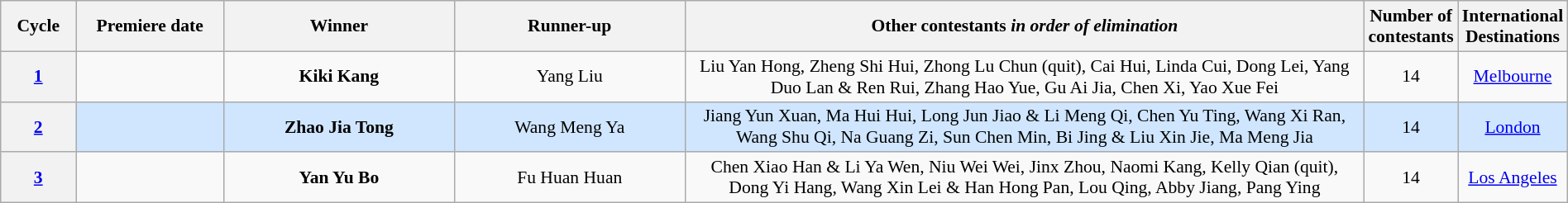<table class="wikitable" style="font-size:90%; width:100%; text-align: center;">
<tr>
<th style="width:5%;">Cycle</th>
<th style="width:10%;">Premiere date</th>
<th width=16%>Winner</th>
<th width=16%>Runner-up</th>
<th style="width:48%;">Other contestants <em>in order of elimination</em></th>
<th style="width:3%;">Number of contestants</th>
<th style="width:8%;">International Destinations</th>
</tr>
<tr>
<th><a href='#'>1</a></th>
<td></td>
<td><strong>Kiki Kang</strong></td>
<td>Yang Liu</td>
<td>Liu Yan Hong, Zheng Shi Hui, Zhong Lu Chun (quit), Cai Hui, Linda Cui, Dong Lei, Yang Duo Lan & Ren Rui, Zhang Hao Yue, Gu Ai Jia, Chen Xi, Yao Xue Fei</td>
<td>14</td>
<td><a href='#'>Melbourne</a></td>
</tr>
<tr style="background: #D0E6FF;">
<th><a href='#'>2</a></th>
<td></td>
<td><strong>Zhao Jia Tong</strong></td>
<td>Wang Meng Ya</td>
<td>Jiang Yun Xuan, Ma Hui Hui, Long Jun Jiao & Li Meng Qi, Chen Yu Ting, Wang Xi Ran, Wang Shu Qi, Na Guang Zi, Sun Chen Min, Bi Jing & Liu Xin Jie, Ma Meng Jia</td>
<td>14</td>
<td><a href='#'>London</a></td>
</tr>
<tr>
<th><a href='#'>3</a></th>
<td></td>
<td><strong>Yan Yu Bo</strong></td>
<td>Fu Huan Huan</td>
<td>Chen Xiao Han & Li Ya Wen, Niu Wei Wei, Jinx Zhou, Naomi Kang, Kelly Qian (quit), Dong Yi Hang, Wang Xin Lei & Han Hong Pan, Lou Qing, Abby Jiang, Pang Ying</td>
<td>14</td>
<td><a href='#'>Los Angeles</a></td>
</tr>
</table>
